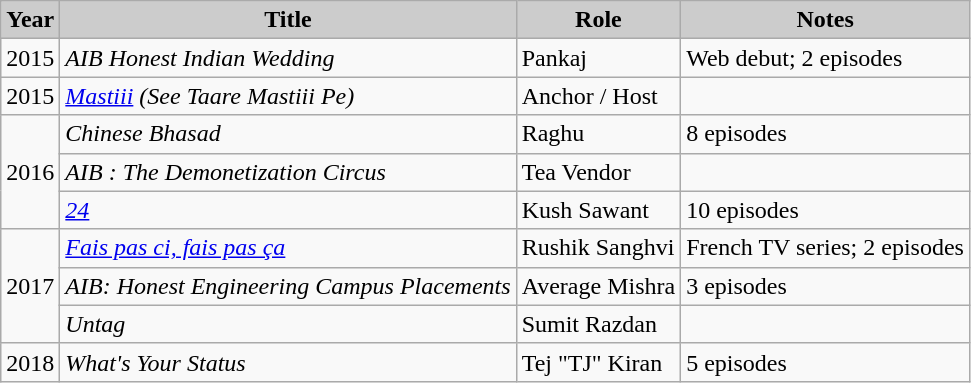<table class="wikitable">
<tr>
<th style="background:#ccc;">Year</th>
<th style="background:#ccc;">Title</th>
<th style="background:#ccc;">Role</th>
<th style="background:#ccc;">Notes</th>
</tr>
<tr>
<td>2015</td>
<td><em>AIB Honest Indian Wedding</em></td>
<td>Pankaj</td>
<td>Web debut; 2 episodes</td>
</tr>
<tr>
<td>2015</td>
<td><em><a href='#'>Mastiii</a> (See Taare Mastiii Pe)</em></td>
<td>Anchor / Host</td>
<td></td>
</tr>
<tr>
<td rowspan="3">2016</td>
<td><em>Chinese Bhasad</em></td>
<td>Raghu</td>
<td>8 episodes</td>
</tr>
<tr>
<td><em>AIB : The Demonetization Circus</em></td>
<td>Tea Vendor</td>
<td></td>
</tr>
<tr>
<td><a href='#'><em>24</em></a></td>
<td>Kush Sawant</td>
<td>10 episodes</td>
</tr>
<tr>
<td rowspan="3">2017</td>
<td><em><a href='#'>Fais pas ci, fais pas ça</a></em></td>
<td>Rushik Sanghvi</td>
<td>French TV series; 2 episodes</td>
</tr>
<tr>
<td><em>AIB: Honest Engineering Campus Placements </em></td>
<td>Average Mishra</td>
<td>3 episodes</td>
</tr>
<tr>
<td><em>Untag</em></td>
<td>Sumit Razdan</td>
<td></td>
</tr>
<tr>
<td>2018</td>
<td><em>What's Your Status</em></td>
<td>Tej "TJ" Kiran</td>
<td>5 episodes</td>
</tr>
</table>
